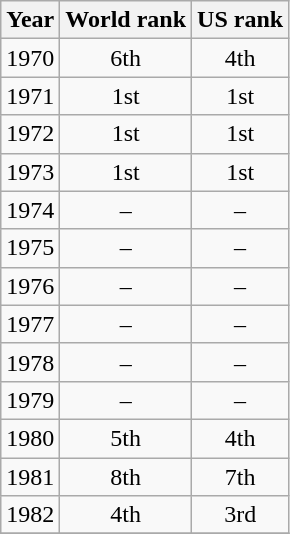<table class=wikitable>
<tr>
<th>Year</th>
<th>World rank</th>
<th>US rank</th>
</tr>
<tr>
<td>1970</td>
<td align="center">6th</td>
<td align="center">4th</td>
</tr>
<tr>
<td>1971</td>
<td align="center">1st</td>
<td align="center">1st</td>
</tr>
<tr>
<td>1972</td>
<td align="center">1st</td>
<td align="center">1st</td>
</tr>
<tr>
<td>1973</td>
<td align="center">1st</td>
<td align="center">1st</td>
</tr>
<tr>
<td>1974</td>
<td align="center">–</td>
<td align="center">–</td>
</tr>
<tr>
<td>1975</td>
<td align="center">–</td>
<td align="center">–</td>
</tr>
<tr>
<td>1976</td>
<td align="center">–</td>
<td align="center">–</td>
</tr>
<tr>
<td>1977</td>
<td align="center">–</td>
<td align="center">–</td>
</tr>
<tr>
<td>1978</td>
<td align="center">–</td>
<td align="center">–</td>
</tr>
<tr>
<td>1979</td>
<td align="center">–</td>
<td align="center">–</td>
</tr>
<tr>
<td>1980</td>
<td align="center">5th</td>
<td align="center">4th</td>
</tr>
<tr>
<td>1981</td>
<td align="center">8th</td>
<td align="center">7th</td>
</tr>
<tr>
<td>1982</td>
<td align="center">4th</td>
<td align="center">3rd</td>
</tr>
<tr>
</tr>
</table>
